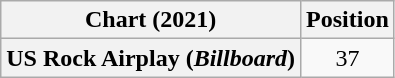<table class="wikitable plainrowheaders" style="text-align:center">
<tr>
<th scope="col">Chart (2021)</th>
<th scope="col">Position</th>
</tr>
<tr>
<th scope="row">US Rock Airplay (<em>Billboard</em>)</th>
<td>37</td>
</tr>
</table>
